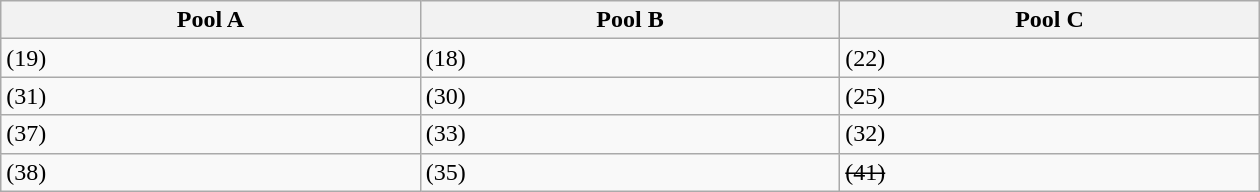<table class="wikitable" width=840>
<tr>
<th width=33%>Pool A</th>
<th width=33%>Pool B</th>
<th width=33%>Pool C</th>
</tr>
<tr>
<td> (19)</td>
<td> (18)</td>
<td> (22)</td>
</tr>
<tr>
<td> (31)</td>
<td> (30)</td>
<td> (25)</td>
</tr>
<tr>
<td> (37)</td>
<td> (33)</td>
<td> (32)</td>
</tr>
<tr>
<td> (38)</td>
<td> (35)</td>
<td><s> (41)</s></td>
</tr>
</table>
